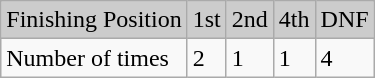<table class="wikitable">
<tr style="background:#CCCCCC;">
<td>Finishing Position</td>
<td>1st</td>
<td>2nd</td>
<td>4th</td>
<td>DNF</td>
</tr>
<tr>
<td>Number of times</td>
<td>2</td>
<td>1</td>
<td>1</td>
<td>4</td>
</tr>
</table>
